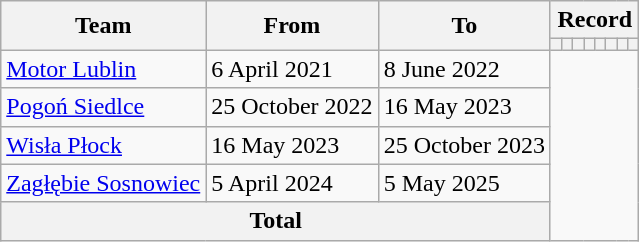<table class="wikitable" style="text-align: center;">
<tr>
<th rowspan="2">Team</th>
<th rowspan="2">From</th>
<th rowspan="2">To</th>
<th colspan="8">Record</th>
</tr>
<tr>
<th></th>
<th></th>
<th></th>
<th></th>
<th></th>
<th></th>
<th></th>
<th></th>
</tr>
<tr>
<td align=left><a href='#'>Motor Lublin</a></td>
<td align=left>6 April 2021</td>
<td align=left>8 June 2022<br></td>
</tr>
<tr>
<td align=left><a href='#'>Pogoń Siedlce</a></td>
<td align=left>25 October 2022</td>
<td align=left>16 May 2023<br></td>
</tr>
<tr>
<td align=left><a href='#'>Wisła Płock</a></td>
<td align=left>16 May 2023</td>
<td align=left>25 October 2023<br></td>
</tr>
<tr>
<td align=left><a href='#'>Zagłębie Sosnowiec</a></td>
<td align=left>5 April 2024</td>
<td align=left>5 May 2025<br></td>
</tr>
<tr>
<th colspan="3">Total<br></th>
</tr>
</table>
